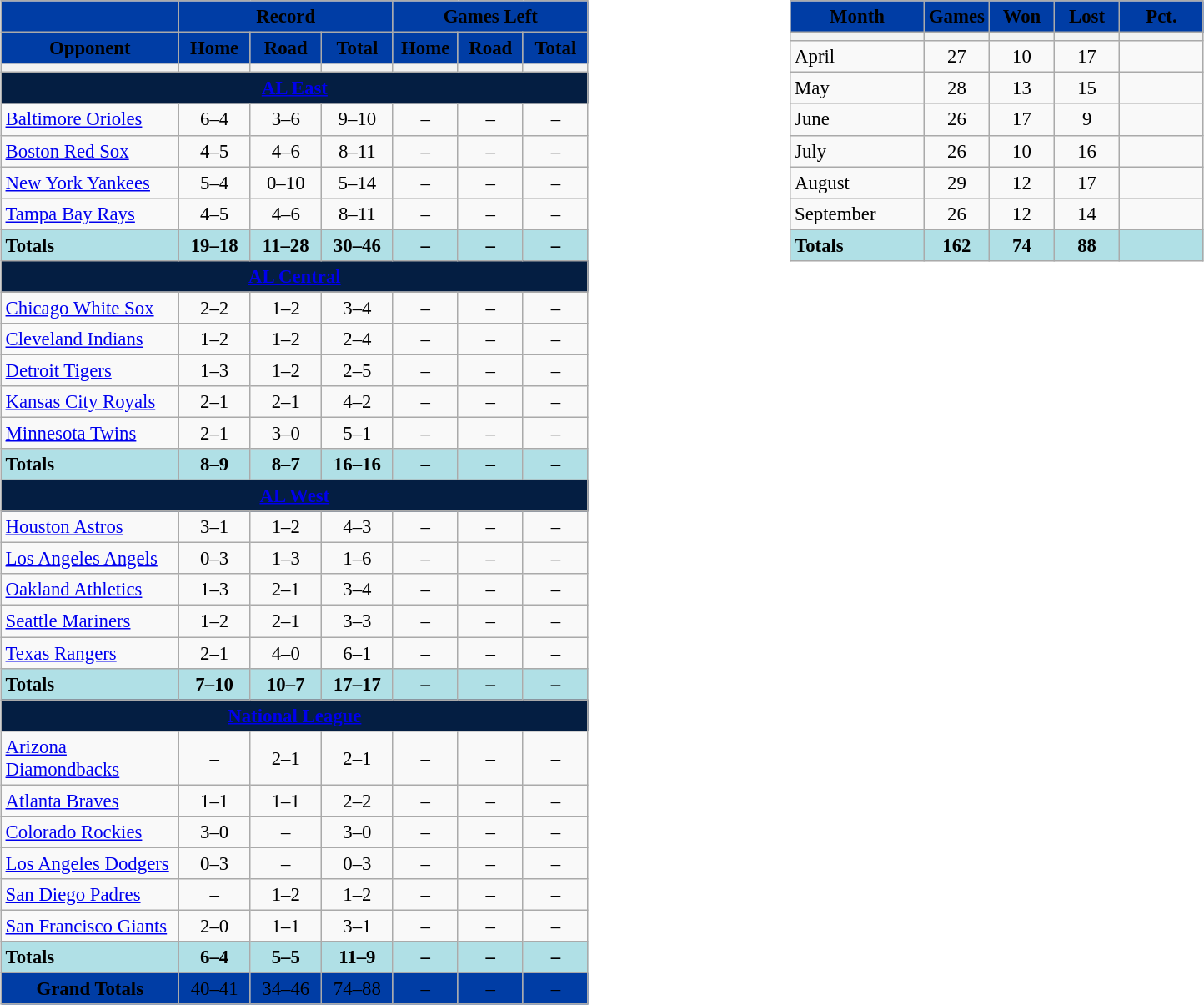<table style="width:100%;">
<tr>
<td style="width:50%; vertical-align:top;"><br><table class="wikitable" style="font-size: 95%; text-align: center;">
<tr>
<th style="background:#003DA5;" color:white;"></th>
<th colspan=3 style=background:#003DA5; color:white;"><span>Record</span></th>
<th colspan=3 style=background:#003DA5; color:white;"><span>Games Left</span></th>
</tr>
<tr>
<th ! style="background:#003DA5;" color:white;"><span>Opponent</span></th>
<th ! style="background:#003DA5;" color:white;"><span>Home</span></th>
<th ! style="background:#003DA5;" color:white;"><span>Road</span></th>
<th ! style="background:#003DA5;" color:white;"><span>Total</span></th>
<th ! style="background:#003DA5;" color:white;"><span>Home</span></th>
<th ! style="background:#003DA5;" color:white;"><span>Road</span></th>
<th ! style="background:#003DA5;" color:white;"><span>Total</span></th>
</tr>
<tr>
<th width=135></th>
<th width=50></th>
<th width=50></th>
<th width=50></th>
<th width=45></th>
<th width=45></th>
<th width=45></th>
</tr>
<tr>
<td colspan="11"  style="text-align:center; background:#041E42;" color:white;><strong><a href='#'><span>AL East</span></a></strong></td>
</tr>
<tr>
<td style="text-align:left;"><a href='#'>Baltimore Orioles</a></td>
<td>6–4</td>
<td>3–6</td>
<td>9–10</td>
<td>–</td>
<td>–</td>
<td>–</td>
</tr>
<tr>
<td style="text-align:left;"><a href='#'>Boston Red Sox</a></td>
<td>4–5</td>
<td>4–6</td>
<td>8–11</td>
<td>–</td>
<td>–</td>
<td>–</td>
</tr>
<tr>
<td style="text-align:left;"><a href='#'>New York Yankees</a></td>
<td>5–4</td>
<td>0–10</td>
<td>5–14</td>
<td>–</td>
<td>–</td>
<td>–</td>
</tr>
<tr>
<td style="text-align:left;"><a href='#'>Tampa Bay Rays</a></td>
<td>4–5</td>
<td>4–6</td>
<td>8–11</td>
<td>–</td>
<td>–</td>
<td>–</td>
</tr>
<tr style="font-weight:bold; background:powderblue;">
<td style="text-align:left;">Totals</td>
<td>19–18</td>
<td>11–28</td>
<td>30–46</td>
<td>–</td>
<td>–</td>
<td>–</td>
</tr>
<tr>
<td colspan="11"  style="text-align:center; background:#041E42;" color:white;><strong><a href='#'><span>AL Central</span></a></strong></td>
</tr>
<tr>
<td style="text-align:left;"><a href='#'>Chicago White Sox</a></td>
<td>2–2</td>
<td>1–2</td>
<td>3–4</td>
<td>–</td>
<td>–</td>
<td>–</td>
</tr>
<tr>
<td style="text-align:left;"><a href='#'>Cleveland Indians</a></td>
<td>1–2</td>
<td>1–2</td>
<td>2–4</td>
<td>–</td>
<td>–</td>
<td>–</td>
</tr>
<tr>
<td style="text-align:left;"><a href='#'>Detroit Tigers</a></td>
<td>1–3</td>
<td>1–2</td>
<td>2–5</td>
<td>–</td>
<td>–</td>
<td>–</td>
</tr>
<tr>
<td style="text-align:left;"><a href='#'>Kansas City Royals</a></td>
<td>2–1</td>
<td>2–1</td>
<td>4–2</td>
<td>–</td>
<td>–</td>
<td>–</td>
</tr>
<tr>
<td style="text-align:left;"><a href='#'>Minnesota Twins</a></td>
<td>2–1</td>
<td>3–0</td>
<td>5–1</td>
<td>–</td>
<td>–</td>
<td>–</td>
</tr>
<tr style="font-weight:bold; background:powderblue;">
<td style="text-align:left;">Totals</td>
<td>8–9</td>
<td>8–7</td>
<td>16–16</td>
<td>–</td>
<td>–</td>
<td>–</td>
</tr>
<tr>
<td colspan="11"  style="text-align:center; background:#041E42;" color:white;><strong><a href='#'><span>AL West</span></a></strong></td>
</tr>
<tr>
<td style="text-align:left;"><a href='#'>Houston Astros</a></td>
<td>3–1</td>
<td>1–2</td>
<td>4–3</td>
<td>–</td>
<td>–</td>
<td>–</td>
</tr>
<tr>
<td style="text-align:left;"><a href='#'>Los Angeles Angels</a></td>
<td>0–3</td>
<td>1–3</td>
<td>1–6</td>
<td>–</td>
<td>–</td>
<td>–</td>
</tr>
<tr>
<td style="text-align:left;"><a href='#'>Oakland Athletics</a></td>
<td>1–3</td>
<td>2–1</td>
<td>3–4</td>
<td>–</td>
<td>–</td>
<td>–</td>
</tr>
<tr>
<td style="text-align:left;"><a href='#'>Seattle Mariners</a></td>
<td>1–2</td>
<td>2–1</td>
<td>3–3</td>
<td>–</td>
<td>–</td>
<td>–</td>
</tr>
<tr>
<td style="text-align:left;"><a href='#'>Texas Rangers</a></td>
<td>2–1</td>
<td>4–0</td>
<td>6–1</td>
<td>–</td>
<td>–</td>
<td>–</td>
</tr>
<tr style="font-weight:bold; background:powderblue;">
<td style="text-align:left;">Totals</td>
<td>7–10</td>
<td>10–7</td>
<td>17–17</td>
<td>–</td>
<td>–</td>
<td>–</td>
</tr>
<tr>
<td colspan="11"  style="text-align:center; background:#041E42;" color:white;><strong><a href='#'><span>National League</span></a></strong></td>
</tr>
<tr>
<td style="text-align:left;"><a href='#'>Arizona Diamondbacks</a></td>
<td>–</td>
<td>2–1</td>
<td>2–1</td>
<td>–</td>
<td>–</td>
<td>–</td>
</tr>
<tr>
<td style="text-align:left;"><a href='#'>Atlanta Braves</a></td>
<td>1–1</td>
<td>1–1</td>
<td>2–2</td>
<td>–</td>
<td>–</td>
<td>–</td>
</tr>
<tr>
<td style="text-align:left;"><a href='#'>Colorado Rockies</a></td>
<td>3–0</td>
<td>–</td>
<td>3–0</td>
<td>–</td>
<td>–</td>
<td>–</td>
</tr>
<tr>
<td style="text-align:left;"><a href='#'>Los Angeles Dodgers</a></td>
<td>0–3</td>
<td>–</td>
<td>0–3</td>
<td>–</td>
<td>–</td>
<td>–</td>
</tr>
<tr>
<td style="text-align:left;"><a href='#'>San Diego Padres</a></td>
<td>–</td>
<td>1–2</td>
<td>1–2</td>
<td>–</td>
<td>–</td>
<td>–</td>
</tr>
<tr>
<td style="text-align:left;"><a href='#'>San Francisco Giants</a></td>
<td>2–0</td>
<td>1–1</td>
<td>3–1</td>
<td>–</td>
<td>–</td>
<td>–</td>
</tr>
<tr style="font-weight:bold; background:powderblue;">
<td style="text-align:left;"><strong>Totals</strong></td>
<td>6–4</td>
<td>5–5</td>
<td>11–9</td>
<td>–</td>
<td>–</td>
<td>–</td>
</tr>
<tr style=background:#003DA5; color:white;">
<td><span><strong>Grand Totals</strong></span></td>
<td><span>40–41</span></td>
<td><span>34–46</span></td>
<td><span>74–88</span></td>
<td><span>–</span></td>
<td><span>–</span></td>
<td><span>–</span></td>
</tr>
</table>
</td>
<td style="width:50%; vertical-align:top;"><br><table class="wikitable" style="font-size: 95%; text-align: center;">
<tr>
<th style="background:#003DA5;" color:white;"><span>Month</span></th>
<th style="background:#003DA5;" color:white;"><span>Games</span></th>
<th style="background:#003DA5;" color:white;"><span>Won</span></th>
<th style="background:#003DA5;" color:white;"><span>Lost</span></th>
<th style="background:#003DA5;" color:white;"><span>Pct.</span></th>
</tr>
<tr>
<th style="width:100px;"></th>
<th width="45"></th>
<th width="45"></th>
<th width="45"></th>
<th width="60"></th>
</tr>
<tr>
<td style="text-align:left;">April</td>
<td>27</td>
<td>10</td>
<td>17</td>
<td></td>
</tr>
<tr>
<td style="text-align:left;">May</td>
<td>28</td>
<td>13</td>
<td>15</td>
<td></td>
</tr>
<tr>
<td style="text-align:left;">June</td>
<td>26</td>
<td>17</td>
<td>9</td>
<td></td>
</tr>
<tr>
<td style="text-align:left;">July</td>
<td>26</td>
<td>10</td>
<td>16</td>
<td></td>
</tr>
<tr>
<td style="text-align:left;">August</td>
<td>29</td>
<td>12</td>
<td>17</td>
<td></td>
</tr>
<tr>
<td style="text-align:left;">September</td>
<td>26</td>
<td>12</td>
<td>14</td>
<td></td>
</tr>
<tr style="font-weight:bold; background:powderblue;">
<td style="text-align:left;">Totals</td>
<td>162</td>
<td>74</td>
<td>88</td>
<td></td>
</tr>
</table>
</td>
</tr>
</table>
